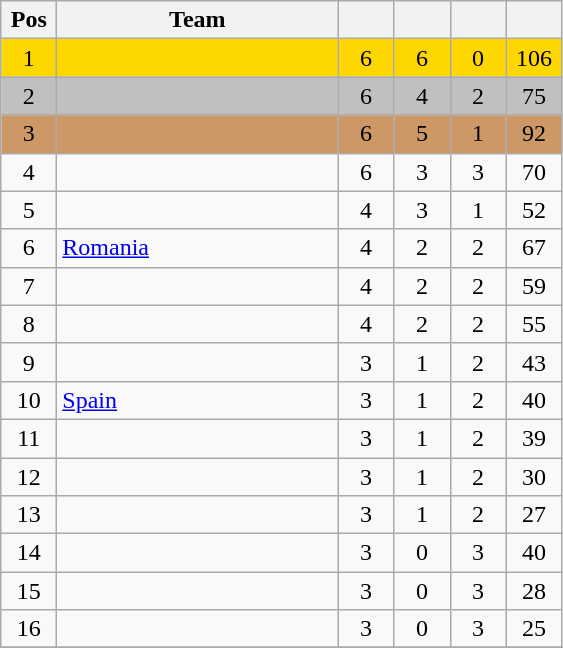<table class="wikitable" style="text-align:center">
<tr>
<th width=30>Pos</th>
<th width=180>Team</th>
<th width=30></th>
<th width=30></th>
<th width=30></th>
<th width=30></th>
</tr>
<tr bgcolor=gold>
<td>1</td>
<td align=left></td>
<td>6</td>
<td>6</td>
<td>0</td>
<td>106</td>
</tr>
<tr bgcolor=silver>
<td>2</td>
<td align=left></td>
<td>6</td>
<td>4</td>
<td>2</td>
<td>75</td>
</tr>
<tr bgcolor=cc9966>
<td>3</td>
<td align=left></td>
<td>6</td>
<td>5</td>
<td>1</td>
<td>92</td>
</tr>
<tr>
<td>4</td>
<td align=left></td>
<td>6</td>
<td>3</td>
<td>3</td>
<td>70</td>
</tr>
<tr>
<td>5</td>
<td align=left></td>
<td>4</td>
<td>3</td>
<td>1</td>
<td>52</td>
</tr>
<tr>
<td>6</td>
<td align=left> <a href='#'>Romania</a></td>
<td>4</td>
<td>2</td>
<td>2</td>
<td>67</td>
</tr>
<tr>
<td>7</td>
<td align=left></td>
<td>4</td>
<td>2</td>
<td>2</td>
<td>59</td>
</tr>
<tr>
<td>8</td>
<td align=left></td>
<td>4</td>
<td>2</td>
<td>2</td>
<td>55</td>
</tr>
<tr>
<td>9</td>
<td align=left></td>
<td>3</td>
<td>1</td>
<td>2</td>
<td>43</td>
</tr>
<tr>
<td>10</td>
<td align=left> <a href='#'>Spain</a></td>
<td>3</td>
<td>1</td>
<td>2</td>
<td>40</td>
</tr>
<tr>
<td>11</td>
<td align=left></td>
<td>3</td>
<td>1</td>
<td>2</td>
<td>39</td>
</tr>
<tr>
<td>12</td>
<td align=left></td>
<td>3</td>
<td>1</td>
<td>2</td>
<td>30</td>
</tr>
<tr>
<td>13</td>
<td align=left></td>
<td>3</td>
<td>1</td>
<td>2</td>
<td>27</td>
</tr>
<tr>
<td>14</td>
<td align=left></td>
<td>3</td>
<td>0</td>
<td>3</td>
<td>40</td>
</tr>
<tr>
<td>15</td>
<td align=left></td>
<td>3</td>
<td>0</td>
<td>3</td>
<td>28</td>
</tr>
<tr>
<td>16</td>
<td align=left></td>
<td>3</td>
<td>0</td>
<td>3</td>
<td>25</td>
</tr>
<tr>
</tr>
</table>
